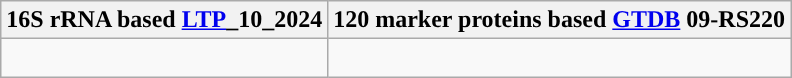<table class="wikitable">
<tr>
<th colspan=1>16S rRNA based <a href='#'>LTP</a>_10_2024</th>
<th colspan=1>120 marker proteins based <a href='#'>GTDB</a> 09-RS220</th>
</tr>
<tr>
<td style="vertical-align:top"><br></td>
<td><br></td>
</tr>
</table>
